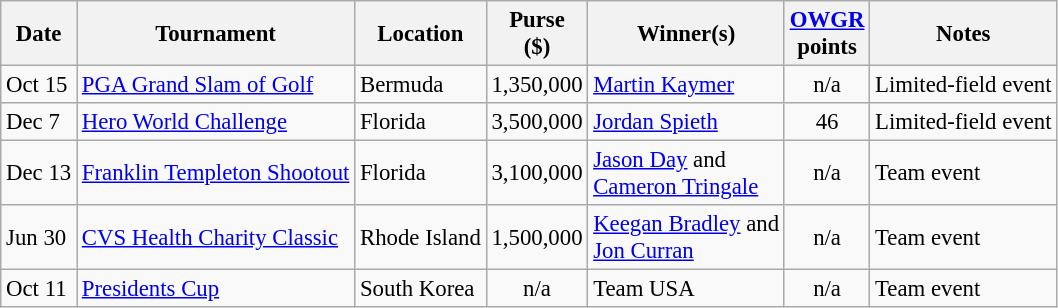<table class="wikitable" style="font-size:95%">
<tr>
<th>Date</th>
<th>Tournament</th>
<th>Location</th>
<th>Purse<br>($)</th>
<th>Winner(s)</th>
<th><a href='#'>OWGR</a><br>points</th>
<th>Notes</th>
</tr>
<tr>
<td>Oct 15</td>
<td><a href='#'>PGA Grand Slam of Golf</a></td>
<td>Bermuda</td>
<td align=right>1,350,000</td>
<td> <a href='#'>Martin Kaymer</a></td>
<td align=center>n/a</td>
<td>Limited-field event</td>
</tr>
<tr>
<td>Dec 7</td>
<td><a href='#'>Hero World Challenge</a></td>
<td>Florida</td>
<td align=right>3,500,000</td>
<td> <a href='#'>Jordan Spieth</a></td>
<td align=center>46</td>
<td>Limited-field event</td>
</tr>
<tr>
<td>Dec 13</td>
<td><a href='#'>Franklin Templeton Shootout</a></td>
<td>Florida</td>
<td align=right>3,100,000</td>
<td> <a href='#'>Jason Day</a> and<br> <a href='#'>Cameron Tringale</a></td>
<td align=center>n/a</td>
<td>Team event</td>
</tr>
<tr>
<td>Jun 30</td>
<td><a href='#'>CVS Health Charity Classic</a></td>
<td>Rhode Island</td>
<td align=right>1,500,000</td>
<td> <a href='#'>Keegan Bradley</a> and<br> <a href='#'>Jon Curran</a></td>
<td align=center>n/a</td>
<td>Team event</td>
</tr>
<tr>
<td>Oct 11</td>
<td><a href='#'>Presidents Cup</a></td>
<td>South Korea</td>
<td align=center>n/a</td>
<td> Team USA</td>
<td align=center>n/a</td>
<td>Team event</td>
</tr>
</table>
